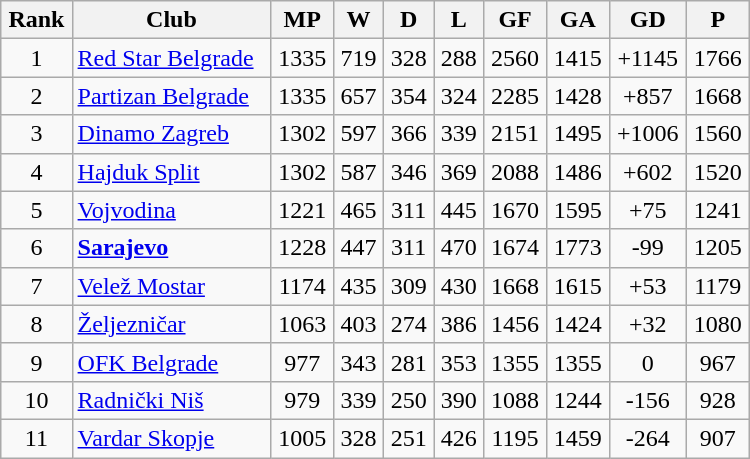<table class="wikitable" style="text-align: center; width: 500px">
<tr>
<th>Rank</th>
<th>Club</th>
<th>MP</th>
<th>W</th>
<th>D</th>
<th>L</th>
<th>GF</th>
<th>GA</th>
<th>GD</th>
<th>P</th>
</tr>
<tr>
<td>1</td>
<td align="left"><a href='#'>Red Star Belgrade</a></td>
<td>1335</td>
<td>719</td>
<td>328</td>
<td>288</td>
<td>2560</td>
<td>1415</td>
<td>+1145</td>
<td>1766</td>
</tr>
<tr>
<td>2</td>
<td align="left"><a href='#'>Partizan Belgrade</a></td>
<td>1335</td>
<td>657</td>
<td>354</td>
<td>324</td>
<td>2285</td>
<td>1428</td>
<td>+857</td>
<td>1668</td>
</tr>
<tr>
<td>3</td>
<td align="left"><a href='#'>Dinamo Zagreb</a></td>
<td>1302</td>
<td>597</td>
<td>366</td>
<td>339</td>
<td>2151</td>
<td>1495</td>
<td>+1006</td>
<td>1560</td>
</tr>
<tr>
<td>4</td>
<td align="left"><a href='#'>Hajduk Split</a></td>
<td>1302</td>
<td>587</td>
<td>346</td>
<td>369</td>
<td>2088</td>
<td>1486</td>
<td>+602</td>
<td>1520</td>
</tr>
<tr>
<td>5</td>
<td align="left"><a href='#'>Vojvodina</a></td>
<td>1221</td>
<td>465</td>
<td>311</td>
<td>445</td>
<td>1670</td>
<td>1595</td>
<td>+75</td>
<td>1241</td>
</tr>
<tr>
<td>6</td>
<td align="left"><strong><a href='#'>Sarajevo</a></strong></td>
<td>1228</td>
<td>447</td>
<td>311</td>
<td>470</td>
<td>1674</td>
<td>1773</td>
<td>-99</td>
<td>1205</td>
</tr>
<tr>
<td>7</td>
<td align="left"><a href='#'>Velež Mostar</a></td>
<td>1174</td>
<td>435</td>
<td>309</td>
<td>430</td>
<td>1668</td>
<td>1615</td>
<td>+53</td>
<td>1179</td>
</tr>
<tr>
<td>8</td>
<td align="left"><a href='#'>Željezničar</a></td>
<td>1063</td>
<td>403</td>
<td>274</td>
<td>386</td>
<td>1456</td>
<td>1424</td>
<td>+32</td>
<td>1080</td>
</tr>
<tr>
<td>9</td>
<td align="left"><a href='#'>OFK Belgrade</a></td>
<td>977</td>
<td>343</td>
<td>281</td>
<td>353</td>
<td>1355</td>
<td>1355</td>
<td>0</td>
<td>967</td>
</tr>
<tr>
<td>10</td>
<td align="left"><a href='#'>Radnički Niš</a></td>
<td>979</td>
<td>339</td>
<td>250</td>
<td>390</td>
<td>1088</td>
<td>1244</td>
<td>-156</td>
<td>928</td>
</tr>
<tr>
<td>11</td>
<td align="left"><a href='#'>Vardar Skopje</a></td>
<td>1005</td>
<td>328</td>
<td>251</td>
<td>426</td>
<td>1195</td>
<td>1459</td>
<td>-264</td>
<td>907</td>
</tr>
</table>
